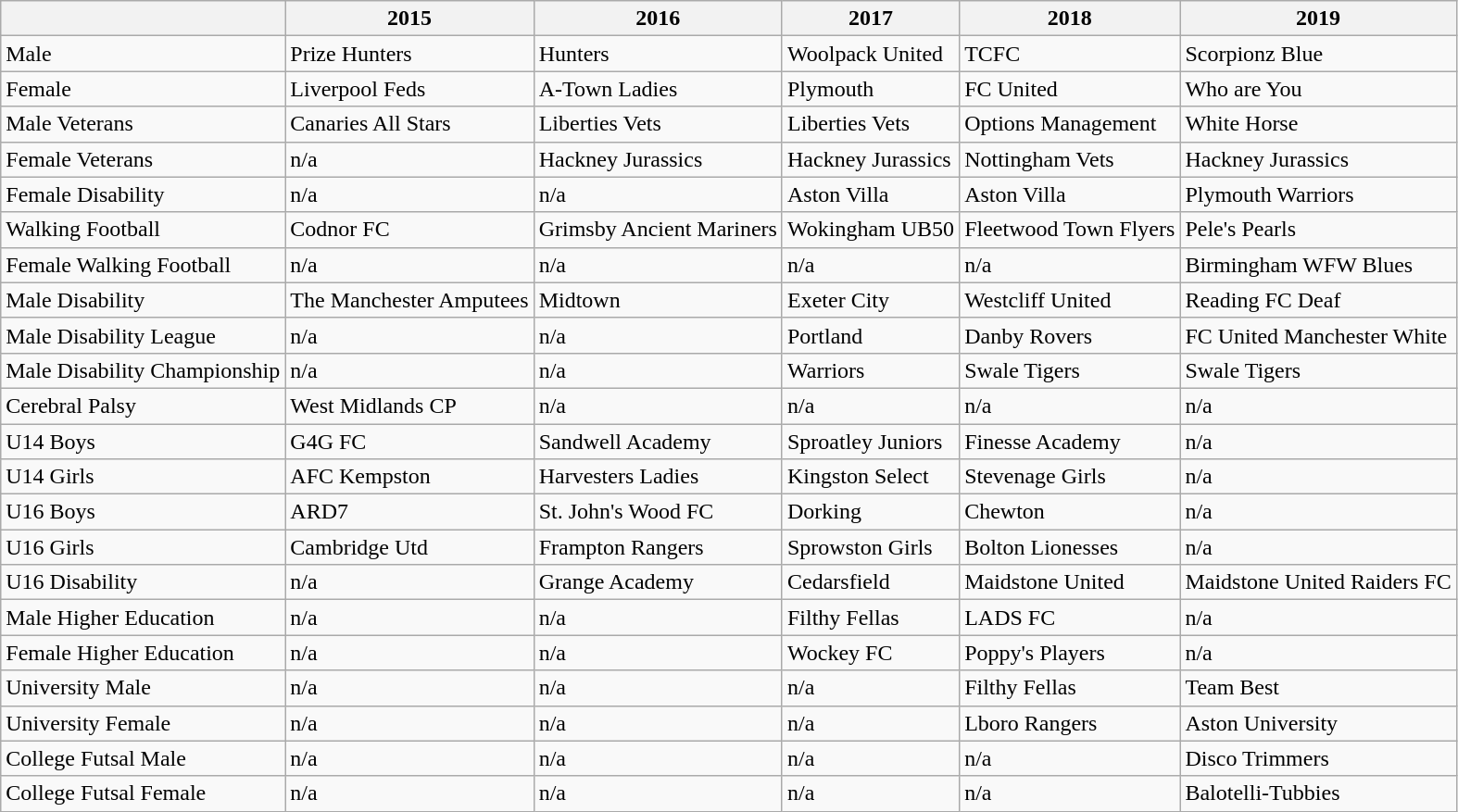<table class="wikitable sortable">
<tr>
<th></th>
<th>2015</th>
<th>2016</th>
<th>2017</th>
<th>2018</th>
<th>2019</th>
</tr>
<tr>
<td>Male</td>
<td>Prize Hunters</td>
<td>Hunters</td>
<td>Woolpack United</td>
<td>TCFC</td>
<td>Scorpionz Blue</td>
</tr>
<tr>
<td>Female</td>
<td>Liverpool Feds</td>
<td>A-Town Ladies</td>
<td>Plymouth</td>
<td>FC United</td>
<td>Who are You</td>
</tr>
<tr>
<td>Male Veterans</td>
<td>Canaries All Stars</td>
<td>Liberties Vets</td>
<td>Liberties Vets</td>
<td>Options Management</td>
<td>White Horse</td>
</tr>
<tr>
<td>Female Veterans</td>
<td>n/a</td>
<td>Hackney Jurassics</td>
<td>Hackney Jurassics</td>
<td>Nottingham Vets</td>
<td>Hackney Jurassics</td>
</tr>
<tr>
<td>Female Disability</td>
<td>n/a</td>
<td>n/a</td>
<td>Aston Villa</td>
<td>Aston Villa</td>
<td>Plymouth Warriors</td>
</tr>
<tr>
<td>Walking Football</td>
<td>Codnor FC</td>
<td>Grimsby Ancient Mariners</td>
<td>Wokingham UB50</td>
<td>Fleetwood Town Flyers</td>
<td>Pele's Pearls</td>
</tr>
<tr>
<td>Female Walking Football</td>
<td>n/a</td>
<td>n/a</td>
<td>n/a</td>
<td>n/a</td>
<td>Birmingham WFW Blues</td>
</tr>
<tr>
<td>Male Disability</td>
<td>The Manchester Amputees</td>
<td>Midtown</td>
<td>Exeter City</td>
<td>Westcliff United</td>
<td>Reading FC Deaf</td>
</tr>
<tr>
<td>Male Disability League</td>
<td>n/a</td>
<td>n/a</td>
<td>Portland</td>
<td>Danby Rovers</td>
<td>FC United Manchester White</td>
</tr>
<tr>
<td>Male Disability Championship</td>
<td>n/a</td>
<td>n/a</td>
<td>Warriors</td>
<td>Swale Tigers</td>
<td>Swale Tigers</td>
</tr>
<tr>
<td>Cerebral Palsy</td>
<td>West Midlands CP</td>
<td>n/a</td>
<td>n/a</td>
<td>n/a</td>
<td>n/a</td>
</tr>
<tr>
<td>U14 Boys</td>
<td>G4G FC</td>
<td>Sandwell Academy</td>
<td>Sproatley Juniors</td>
<td>Finesse Academy</td>
<td>n/a</td>
</tr>
<tr>
<td>U14 Girls</td>
<td>AFC Kempston</td>
<td>Harvesters Ladies</td>
<td>Kingston Select</td>
<td>Stevenage Girls</td>
<td>n/a</td>
</tr>
<tr>
<td>U16 Boys</td>
<td>ARD7</td>
<td>St. John's Wood FC</td>
<td>Dorking</td>
<td>Chewton</td>
<td>n/a</td>
</tr>
<tr>
<td>U16 Girls</td>
<td>Cambridge Utd</td>
<td>Frampton Rangers</td>
<td>Sprowston Girls</td>
<td>Bolton Lionesses</td>
<td>n/a</td>
</tr>
<tr>
<td>U16 Disability</td>
<td>n/a</td>
<td>Grange Academy</td>
<td>Cedarsfield</td>
<td>Maidstone United</td>
<td>Maidstone United Raiders FC</td>
</tr>
<tr>
<td>Male Higher Education</td>
<td>n/a</td>
<td>n/a</td>
<td>Filthy Fellas</td>
<td>LADS FC</td>
<td>n/a</td>
</tr>
<tr>
<td>Female Higher Education</td>
<td>n/a</td>
<td>n/a</td>
<td>Wockey FC</td>
<td>Poppy's Players</td>
<td>n/a</td>
</tr>
<tr>
<td>University Male</td>
<td>n/a</td>
<td>n/a</td>
<td>n/a</td>
<td>Filthy Fellas</td>
<td>Team Best</td>
</tr>
<tr>
<td>University Female</td>
<td>n/a</td>
<td>n/a</td>
<td>n/a</td>
<td>Lboro Rangers</td>
<td>Aston University</td>
</tr>
<tr>
<td>College Futsal Male</td>
<td>n/a</td>
<td>n/a</td>
<td>n/a</td>
<td>n/a</td>
<td>Disco Trimmers</td>
</tr>
<tr>
<td>College Futsal Female</td>
<td>n/a</td>
<td>n/a</td>
<td>n/a</td>
<td>n/a</td>
<td>Balotelli-Tubbies</td>
</tr>
</table>
